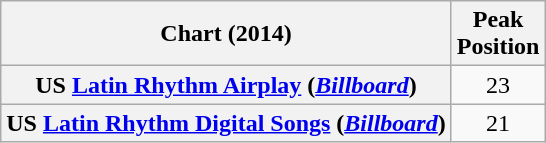<table class="wikitable plainrowheaders" style="text-align:center;">
<tr>
<th scope="col">Chart (2014)</th>
<th scope="col">Peak <br> Position</th>
</tr>
<tr>
<th scope="row">US <a href='#'>Latin Rhythm Airplay</a> (<em><a href='#'>Billboard</a></em>)</th>
<td style="text-align:center;">23</td>
</tr>
<tr>
<th scope="row">US <a href='#'>Latin Rhythm Digital Songs</a> (<em><a href='#'>Billboard</a></em>)</th>
<td style="text-align:center;">21</td>
</tr>
</table>
